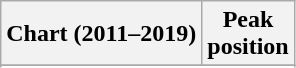<table class="wikitable sortable plainrowheaders">
<tr>
<th scope="col">Chart (2011–2019)</th>
<th scope="col">Peak<br>position</th>
</tr>
<tr>
</tr>
<tr>
</tr>
</table>
